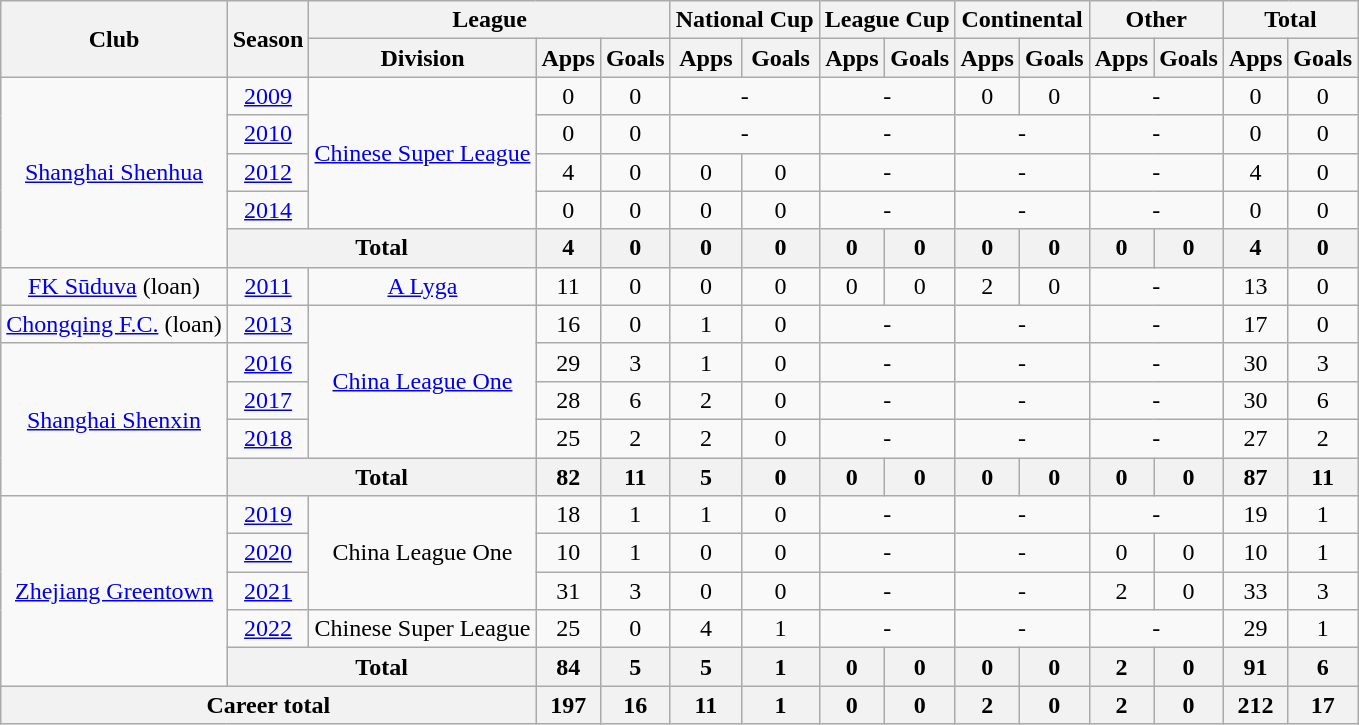<table class="wikitable" style="text-align: center">
<tr>
<th rowspan="2">Club</th>
<th rowspan="2">Season</th>
<th colspan="3">League</th>
<th colspan="2">National Cup</th>
<th colspan="2">League Cup</th>
<th colspan="2">Continental</th>
<th colspan="2">Other</th>
<th colspan="2">Total</th>
</tr>
<tr>
<th>Division</th>
<th>Apps</th>
<th>Goals</th>
<th>Apps</th>
<th>Goals</th>
<th>Apps</th>
<th>Goals</th>
<th>Apps</th>
<th>Goals</th>
<th>Apps</th>
<th>Goals</th>
<th>Apps</th>
<th>Goals</th>
</tr>
<tr>
<td rowspan=5><a href='#'>Shanghai Shenhua</a></td>
<td><a href='#'>2009</a></td>
<td rowspan=4><a href='#'>Chinese Super League</a></td>
<td>0</td>
<td>0</td>
<td colspan="2">-</td>
<td colspan="2">-</td>
<td>0</td>
<td>0</td>
<td colspan="2">-</td>
<td>0</td>
<td>0</td>
</tr>
<tr>
<td><a href='#'>2010</a></td>
<td>0</td>
<td>0</td>
<td colspan="2">-</td>
<td colspan="2">-</td>
<td colspan="2">-</td>
<td colspan="2">-</td>
<td>0</td>
<td>0</td>
</tr>
<tr>
<td><a href='#'>2012</a></td>
<td>4</td>
<td>0</td>
<td>0</td>
<td>0</td>
<td colspan="2">-</td>
<td colspan="2">-</td>
<td colspan="2">-</td>
<td>4</td>
<td>0</td>
</tr>
<tr>
<td><a href='#'>2014</a></td>
<td>0</td>
<td>0</td>
<td>0</td>
<td>0</td>
<td colspan="2">-</td>
<td colspan="2">-</td>
<td colspan="2">-</td>
<td>0</td>
<td>0</td>
</tr>
<tr>
<th colspan=2>Total</th>
<th>4</th>
<th>0</th>
<th>0</th>
<th>0</th>
<th>0</th>
<th>0</th>
<th>0</th>
<th>0</th>
<th>0</th>
<th>0</th>
<th>4</th>
<th>0</th>
</tr>
<tr>
<td><a href='#'>FK Sūduva</a> (loan)</td>
<td><a href='#'>2011</a></td>
<td><a href='#'>A Lyga</a></td>
<td>11</td>
<td>0</td>
<td>0</td>
<td>0</td>
<td>0</td>
<td>0</td>
<td>2</td>
<td>0</td>
<td colspan="2">-</td>
<td>13</td>
<td>0</td>
</tr>
<tr>
<td><a href='#'>Chongqing F.C.</a> (loan)</td>
<td><a href='#'>2013</a></td>
<td rowspan=4><a href='#'>China League One</a></td>
<td>16</td>
<td>0</td>
<td>1</td>
<td>0</td>
<td colspan="2">-</td>
<td colspan="2">-</td>
<td colspan="2">-</td>
<td>17</td>
<td>0</td>
</tr>
<tr>
<td rowspan=4><a href='#'>Shanghai Shenxin</a></td>
<td><a href='#'>2016</a></td>
<td>29</td>
<td>3</td>
<td>1</td>
<td>0</td>
<td colspan="2">-</td>
<td colspan="2">-</td>
<td colspan="2">-</td>
<td>30</td>
<td>3</td>
</tr>
<tr>
<td><a href='#'>2017</a></td>
<td>28</td>
<td>6</td>
<td>2</td>
<td>0</td>
<td colspan="2">-</td>
<td colspan="2">-</td>
<td colspan="2">-</td>
<td>30</td>
<td>6</td>
</tr>
<tr>
<td><a href='#'>2018</a></td>
<td>25</td>
<td>2</td>
<td>2</td>
<td>0</td>
<td colspan="2">-</td>
<td colspan="2">-</td>
<td colspan="2">-</td>
<td>27</td>
<td>2</td>
</tr>
<tr>
<th colspan=2>Total</th>
<th>82</th>
<th>11</th>
<th>5</th>
<th>0</th>
<th>0</th>
<th>0</th>
<th>0</th>
<th>0</th>
<th>0</th>
<th>0</th>
<th>87</th>
<th>11</th>
</tr>
<tr>
<td rowspan="5"><a href='#'>Zhejiang Greentown</a></td>
<td><a href='#'>2019</a></td>
<td rowspan="3">China League One</td>
<td>18</td>
<td>1</td>
<td>1</td>
<td>0</td>
<td colspan="2">-</td>
<td colspan="2">-</td>
<td colspan="2">-</td>
<td>19</td>
<td>1</td>
</tr>
<tr>
<td><a href='#'>2020</a></td>
<td>10</td>
<td>1</td>
<td>0</td>
<td>0</td>
<td colspan="2">-</td>
<td colspan="2">-</td>
<td>0</td>
<td>0</td>
<td>10</td>
<td>1</td>
</tr>
<tr>
<td><a href='#'>2021</a></td>
<td>31</td>
<td>3</td>
<td>0</td>
<td>0</td>
<td colspan="2">-</td>
<td colspan="2">-</td>
<td>2</td>
<td>0</td>
<td>33</td>
<td>3</td>
</tr>
<tr>
<td><a href='#'>2022</a></td>
<td>Chinese Super League</td>
<td>25</td>
<td>0</td>
<td>4</td>
<td>1</td>
<td colspan="2">-</td>
<td colspan="2">-</td>
<td colspan="2">-</td>
<td>29</td>
<td>1</td>
</tr>
<tr>
<th colspan=2>Total</th>
<th>84</th>
<th>5</th>
<th>5</th>
<th>1</th>
<th>0</th>
<th>0</th>
<th>0</th>
<th>0</th>
<th>2</th>
<th>0</th>
<th>91</th>
<th>6</th>
</tr>
<tr>
<th colspan=3>Career total</th>
<th>197</th>
<th>16</th>
<th>11</th>
<th>1</th>
<th>0</th>
<th>0</th>
<th>2</th>
<th>0</th>
<th>2</th>
<th>0</th>
<th>212</th>
<th>17</th>
</tr>
</table>
